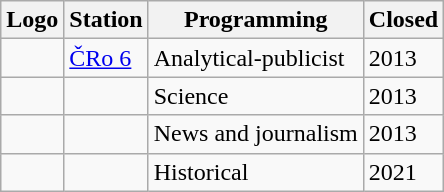<table class="wikitable">
<tr>
<th>Logo</th>
<th>Station</th>
<th>Programming</th>
<th>Closed</th>
</tr>
<tr>
<td></td>
<td><a href='#'>ČRo 6</a></td>
<td>Analytical-publicist</td>
<td>2013</td>
</tr>
<tr>
<td></td>
<td></td>
<td>Science</td>
<td>2013</td>
</tr>
<tr>
<td></td>
<td></td>
<td>News and journalism</td>
<td>2013</td>
</tr>
<tr>
<td></td>
<td></td>
<td>Historical</td>
<td>2021</td>
</tr>
</table>
